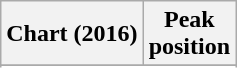<table class="wikitable sortable plainrowheaders">
<tr>
<th scope="col">Chart (2016)</th>
<th scope="col">Peak<br>position</th>
</tr>
<tr>
</tr>
<tr>
</tr>
<tr>
</tr>
<tr>
</tr>
</table>
